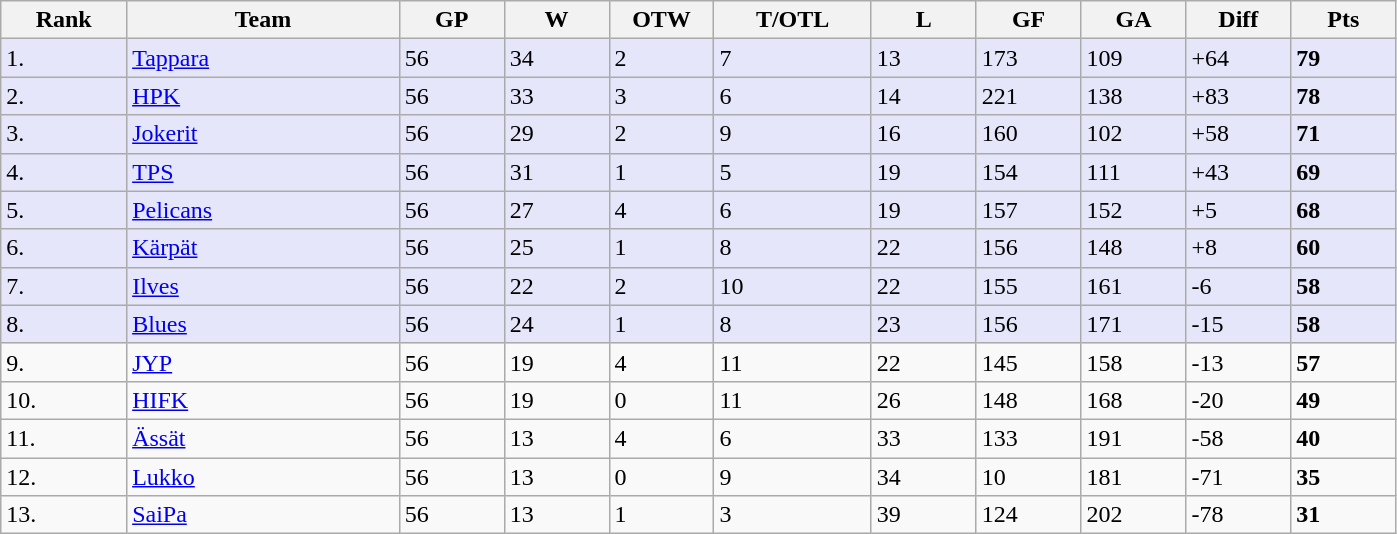<table class="wikitable">
<tr>
<th bgcolor="#DDDDFF" width="6%" align="left">Rank</th>
<th bgcolor="#DDDDFF" width="13%">Team</th>
<th bgcolor="#DDDDFF" width="5%">GP</th>
<th bgcolor="#DDDDFF" width="5%">W</th>
<th bgcolor="#DDDDFF" width="5%">OTW</th>
<th bgcolor="#DDDDFF" width="7.5%">T/OTL</th>
<th bgcolor="#DDDDFF" width="5%">L</th>
<th bgcolor="#DDDDFF" width="5%">GF</th>
<th bgcolor="#DDDDFF" width="5%">GA</th>
<th bgcolor="#DDDDFF" width="5%">Diff</th>
<th bgcolor="#DDDDFF" width="5%">Pts</th>
</tr>
<tr bgcolor="#e6e6fa">
<td align="left">1.</td>
<td><a href='#'>Tappara</a></td>
<td>56</td>
<td>34</td>
<td>2</td>
<td>7</td>
<td>13</td>
<td>173</td>
<td>109</td>
<td>+64</td>
<td><strong>79</strong></td>
</tr>
<tr bgcolor="#e6e6fa">
<td align="left">2.</td>
<td><a href='#'>HPK</a></td>
<td>56</td>
<td>33</td>
<td>3</td>
<td>6</td>
<td>14</td>
<td>221</td>
<td>138</td>
<td>+83</td>
<td><strong>78</strong></td>
</tr>
<tr bgcolor="#e6e6fa">
<td align="left">3.</td>
<td><a href='#'>Jokerit</a></td>
<td>56</td>
<td>29</td>
<td>2</td>
<td>9</td>
<td>16</td>
<td>160</td>
<td>102</td>
<td>+58</td>
<td><strong>71</strong></td>
</tr>
<tr bgcolor="#e6e6fa">
<td align="left">4.</td>
<td><a href='#'>TPS</a></td>
<td>56</td>
<td>31</td>
<td>1</td>
<td>5</td>
<td>19</td>
<td>154</td>
<td>111</td>
<td>+43</td>
<td><strong>69</strong></td>
</tr>
<tr bgcolor="#e6e6fa">
<td align="left">5.</td>
<td><a href='#'>Pelicans</a></td>
<td>56</td>
<td>27</td>
<td>4</td>
<td>6</td>
<td>19</td>
<td>157</td>
<td>152</td>
<td>+5</td>
<td><strong>68</strong></td>
</tr>
<tr bgcolor="#e6e6fa">
<td align="left">6.</td>
<td><a href='#'>Kärpät</a></td>
<td>56</td>
<td>25</td>
<td>1</td>
<td>8</td>
<td>22</td>
<td>156</td>
<td>148</td>
<td>+8</td>
<td><strong>60</strong></td>
</tr>
<tr bgcolor="#e6e6fa">
<td align="left">7.</td>
<td><a href='#'>Ilves</a></td>
<td>56</td>
<td>22</td>
<td>2</td>
<td>10</td>
<td>22</td>
<td>155</td>
<td>161</td>
<td>-6</td>
<td><strong>58</strong></td>
</tr>
<tr bgcolor="#e6e6fa">
<td align="left">8.</td>
<td><a href='#'>Blues</a></td>
<td>56</td>
<td>24</td>
<td>1</td>
<td>8</td>
<td>23</td>
<td>156</td>
<td>171</td>
<td>-15</td>
<td><strong>58</strong></td>
</tr>
<tr>
<td align="left">9.</td>
<td><a href='#'>JYP</a></td>
<td>56</td>
<td>19</td>
<td>4</td>
<td>11</td>
<td>22</td>
<td>145</td>
<td>158</td>
<td>-13</td>
<td><strong>57</strong></td>
</tr>
<tr>
<td align="left">10.</td>
<td><a href='#'>HIFK</a></td>
<td>56</td>
<td>19</td>
<td>0</td>
<td>11</td>
<td>26</td>
<td>148</td>
<td>168</td>
<td>-20</td>
<td><strong>49</strong></td>
</tr>
<tr>
<td align="left">11.</td>
<td><a href='#'>Ässät</a></td>
<td>56</td>
<td>13</td>
<td>4</td>
<td>6</td>
<td>33</td>
<td>133</td>
<td>191</td>
<td>-58</td>
<td><strong>40</strong></td>
</tr>
<tr>
<td align="left">12.</td>
<td><a href='#'>Lukko</a></td>
<td>56</td>
<td>13</td>
<td>0</td>
<td>9</td>
<td>34</td>
<td>10</td>
<td>181</td>
<td>-71</td>
<td><strong>35</strong></td>
</tr>
<tr>
<td align="left">13.</td>
<td><a href='#'>SaiPa</a></td>
<td>56</td>
<td>13</td>
<td>1</td>
<td>3</td>
<td>39</td>
<td>124</td>
<td>202</td>
<td>-78</td>
<td><strong>31</strong></td>
</tr>
</table>
